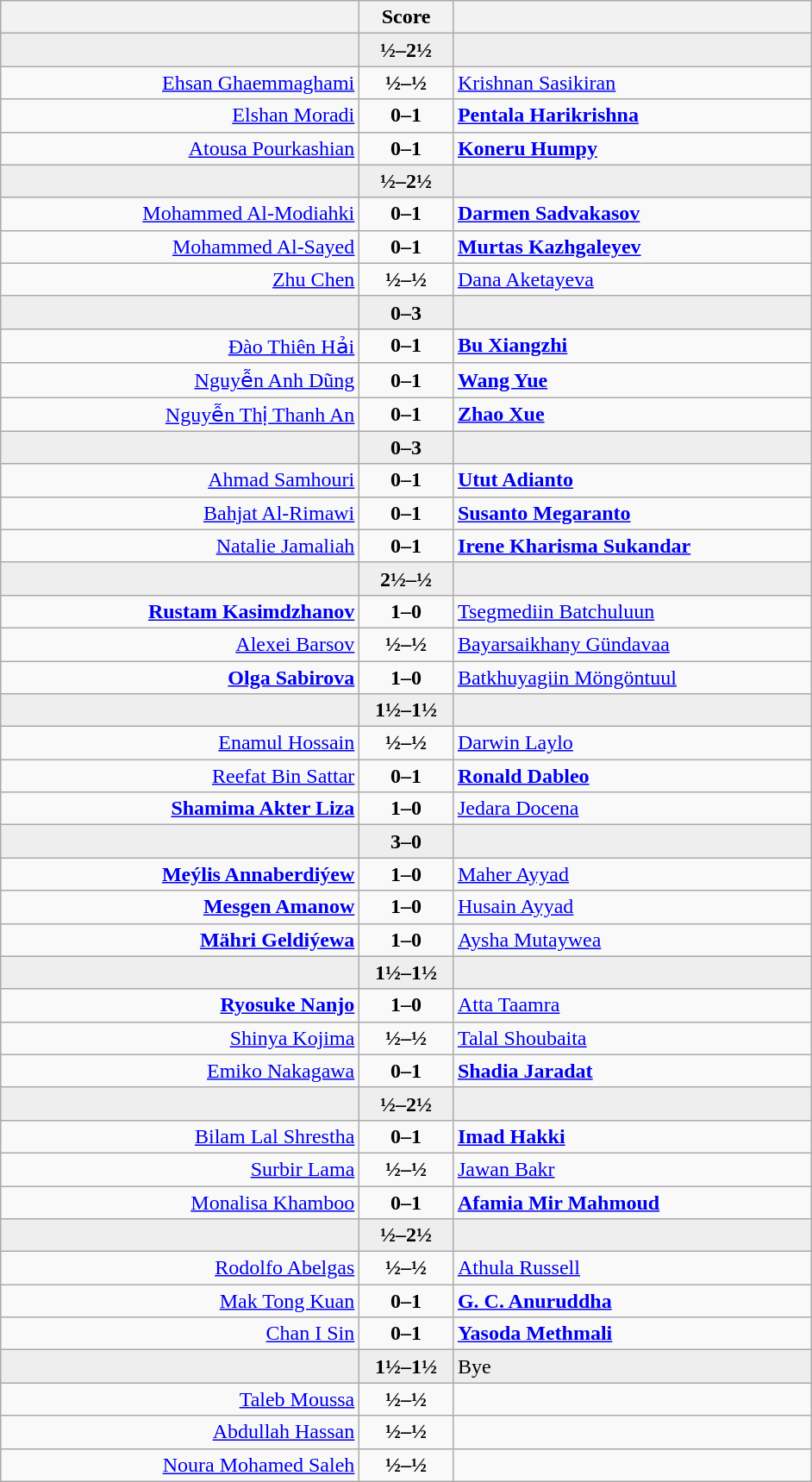<table class="wikitable" style="text-align: center;">
<tr>
<th align="right" width="270"></th>
<th width="65">Score</th>
<th align="left" width="270"></th>
</tr>
<tr style="background:#eeeeee;">
<td align=right></td>
<td align=center><strong>½–2½</strong></td>
<td align=left><strong></strong></td>
</tr>
<tr>
<td align=right><a href='#'>Ehsan Ghaemmaghami</a></td>
<td align=center><strong>½–½</strong></td>
<td align=left><a href='#'>Krishnan Sasikiran</a></td>
</tr>
<tr>
<td align=right><a href='#'>Elshan Moradi</a></td>
<td align=center><strong>0–1</strong></td>
<td align=left><strong><a href='#'>Pentala Harikrishna</a></strong></td>
</tr>
<tr>
<td align=right><a href='#'>Atousa Pourkashian</a></td>
<td align=center><strong>0–1</strong></td>
<td align=left><strong><a href='#'>Koneru Humpy</a></strong></td>
</tr>
<tr style="background:#eeeeee;">
<td align=right></td>
<td align=center><strong>½–2½</strong></td>
<td align=left><strong></strong></td>
</tr>
<tr>
<td align=right><a href='#'>Mohammed Al-Modiahki</a></td>
<td align=center><strong>0–1</strong></td>
<td align=left><strong><a href='#'>Darmen Sadvakasov</a></strong></td>
</tr>
<tr>
<td align=right><a href='#'>Mohammed Al-Sayed</a></td>
<td align=center><strong>0–1</strong></td>
<td align=left><strong><a href='#'>Murtas Kazhgaleyev</a></strong></td>
</tr>
<tr>
<td align=right><a href='#'>Zhu Chen</a></td>
<td align=center><strong>½–½</strong></td>
<td align=left><a href='#'>Dana Aketayeva</a></td>
</tr>
<tr style="background:#eeeeee;">
<td align=right></td>
<td align=center><strong>0–3</strong></td>
<td align=left><strong></strong></td>
</tr>
<tr>
<td align=right><a href='#'>Đào Thiên Hải</a></td>
<td align=center><strong>0–1</strong></td>
<td align=left><strong><a href='#'>Bu Xiangzhi</a></strong></td>
</tr>
<tr>
<td align=right><a href='#'>Nguyễn Anh Dũng</a></td>
<td align=center><strong>0–1</strong></td>
<td align=left><strong><a href='#'>Wang Yue</a></strong></td>
</tr>
<tr>
<td align=right><a href='#'>Nguyễn Thị Thanh An</a></td>
<td align=center><strong>0–1</strong></td>
<td align=left><strong><a href='#'>Zhao Xue</a></strong></td>
</tr>
<tr style="background:#eeeeee;">
<td align=right></td>
<td align=center><strong>0–3</strong></td>
<td align=left><strong></strong></td>
</tr>
<tr>
<td align=right><a href='#'>Ahmad Samhouri</a></td>
<td align=center><strong>0–1</strong></td>
<td align=left><strong><a href='#'>Utut Adianto</a></strong></td>
</tr>
<tr>
<td align=right><a href='#'>Bahjat Al-Rimawi</a></td>
<td align=center><strong>0–1</strong></td>
<td align=left><strong><a href='#'>Susanto Megaranto</a></strong></td>
</tr>
<tr>
<td align=right><a href='#'>Natalie Jamaliah</a></td>
<td align=center><strong>0–1</strong></td>
<td align=left><strong><a href='#'>Irene Kharisma Sukandar</a></strong></td>
</tr>
<tr style="background:#eeeeee;">
<td align=right><strong></strong></td>
<td align=center><strong>2½–½</strong></td>
<td align=left></td>
</tr>
<tr>
<td align=right><strong><a href='#'>Rustam Kasimdzhanov</a></strong></td>
<td align=center><strong>1–0</strong></td>
<td align=left><a href='#'>Tsegmediin Batchuluun</a></td>
</tr>
<tr>
<td align=right><a href='#'>Alexei Barsov</a></td>
<td align=center><strong>½–½</strong></td>
<td align=left><a href='#'>Bayarsaikhany Gündavaa</a></td>
</tr>
<tr>
<td align=right><strong><a href='#'>Olga Sabirova</a></strong></td>
<td align=center><strong>1–0</strong></td>
<td align=left><a href='#'>Batkhuyagiin Möngöntuul</a></td>
</tr>
<tr style="background:#eeeeee;">
<td align=right></td>
<td align=center><strong>1½–1½</strong></td>
<td align=left></td>
</tr>
<tr>
<td align=right><a href='#'>Enamul Hossain</a></td>
<td align=center><strong>½–½</strong></td>
<td align=left><a href='#'>Darwin Laylo</a></td>
</tr>
<tr>
<td align=right><a href='#'>Reefat Bin Sattar</a></td>
<td align=center><strong>0–1</strong></td>
<td align=left><strong><a href='#'>Ronald Dableo</a></strong></td>
</tr>
<tr>
<td align=right><strong><a href='#'>Shamima Akter Liza</a></strong></td>
<td align=center><strong>1–0</strong></td>
<td align=left><a href='#'>Jedara Docena</a></td>
</tr>
<tr style="background:#eeeeee;">
<td align=right><strong></strong></td>
<td align=center><strong>3–0</strong></td>
<td align=left></td>
</tr>
<tr>
<td align=right><strong><a href='#'>Meýlis Annaberdiýew</a></strong></td>
<td align=center><strong>1–0</strong></td>
<td align=left><a href='#'>Maher Ayyad</a></td>
</tr>
<tr>
<td align=right><strong><a href='#'>Mesgen Amanow</a></strong></td>
<td align=center><strong>1–0</strong></td>
<td align=left><a href='#'>Husain Ayyad</a></td>
</tr>
<tr>
<td align=right><strong><a href='#'>Mähri Geldiýewa</a></strong></td>
<td align=center><strong>1–0</strong></td>
<td align=left><a href='#'>Aysha Mutaywea</a></td>
</tr>
<tr style="background:#eeeeee;">
<td align=right></td>
<td align=center><strong>1½–1½</strong></td>
<td align=left></td>
</tr>
<tr>
<td align=right><strong><a href='#'>Ryosuke Nanjo</a></strong></td>
<td align=center><strong>1–0</strong></td>
<td align=left><a href='#'>Atta Taamra</a></td>
</tr>
<tr>
<td align=right><a href='#'>Shinya Kojima</a></td>
<td align=center><strong>½–½</strong></td>
<td align=left><a href='#'>Talal Shoubaita</a></td>
</tr>
<tr>
<td align=right><a href='#'>Emiko Nakagawa</a></td>
<td align=center><strong>0–1</strong></td>
<td align=left><strong><a href='#'>Shadia Jaradat</a></strong></td>
</tr>
<tr style="background:#eeeeee;">
<td align=right></td>
<td align=center><strong>½–2½</strong></td>
<td align=left><strong></strong></td>
</tr>
<tr>
<td align=right><a href='#'>Bilam Lal Shrestha</a></td>
<td align=center><strong>0–1</strong></td>
<td align=left><strong><a href='#'>Imad Hakki</a></strong></td>
</tr>
<tr>
<td align=right><a href='#'>Surbir Lama</a></td>
<td align=center><strong>½–½</strong></td>
<td align=left><a href='#'>Jawan Bakr</a></td>
</tr>
<tr>
<td align=right><a href='#'>Monalisa Khamboo</a></td>
<td align=center><strong>0–1</strong></td>
<td align=left><strong><a href='#'>Afamia Mir Mahmoud</a></strong></td>
</tr>
<tr style="background:#eeeeee;">
<td align=right></td>
<td align=center><strong>½–2½</strong></td>
<td align=left><strong></strong></td>
</tr>
<tr>
<td align=right><a href='#'>Rodolfo Abelgas</a></td>
<td align=center><strong>½–½</strong></td>
<td align=left><a href='#'>Athula Russell</a></td>
</tr>
<tr>
<td align=right><a href='#'>Mak Tong Kuan</a></td>
<td align=center><strong>0–1</strong></td>
<td align=left><strong><a href='#'>G. C. Anuruddha</a></strong></td>
</tr>
<tr>
<td align=right><a href='#'>Chan I Sin</a></td>
<td align=center><strong>0–1</strong></td>
<td align=left><strong><a href='#'>Yasoda Methmali</a></strong></td>
</tr>
<tr style="background:#eeeeee;">
<td align=right></td>
<td align=center><strong>1½–1½</strong></td>
<td align=left>Bye</td>
</tr>
<tr>
<td align=right><a href='#'>Taleb Moussa</a></td>
<td align=center><strong>½–½</strong></td>
<td align=left></td>
</tr>
<tr>
<td align=right><a href='#'>Abdullah Hassan</a></td>
<td align=center><strong>½–½</strong></td>
<td align=left></td>
</tr>
<tr>
<td align=right><a href='#'>Noura Mohamed Saleh</a></td>
<td align=center><strong>½–½</strong></td>
<td align=left></td>
</tr>
</table>
